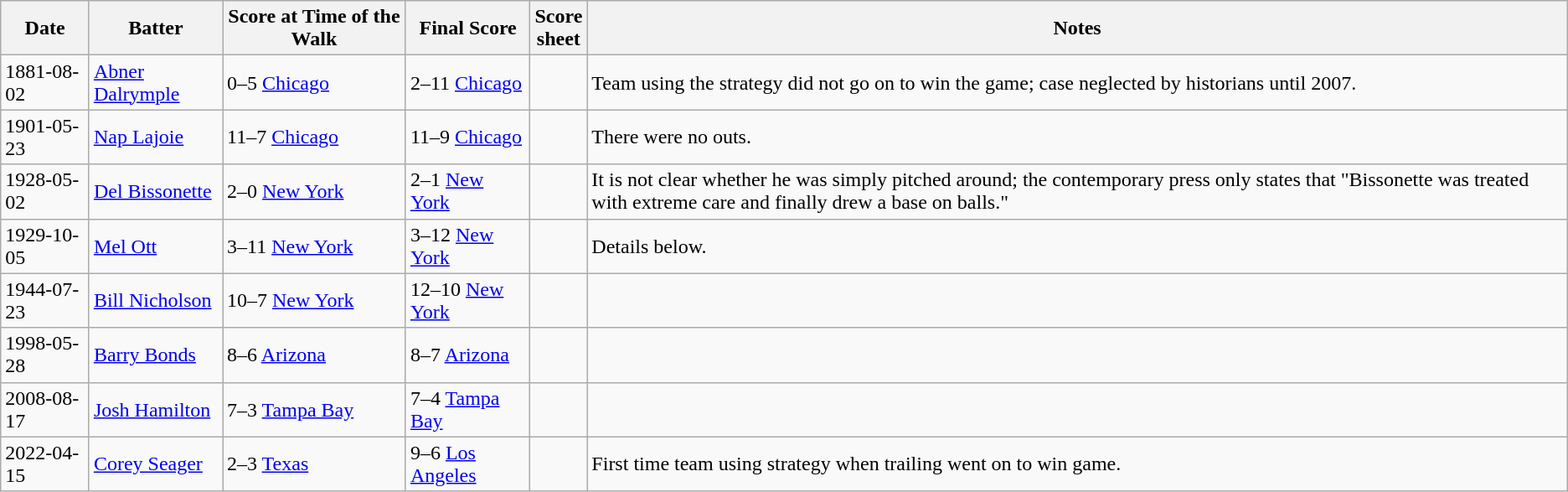<table class="wikitable">
<tr>
<th>Date</th>
<th>Batter</th>
<th>Score at Time of the Walk</th>
<th>Final Score</th>
<th>Score<br>sheet</th>
<th>Notes</th>
</tr>
<tr>
<td>1881-08-02</td>
<td><a href='#'>Abner Dalrymple</a></td>
<td>0–5 <a href='#'>Chicago</a></td>
<td>2–11 <a href='#'>Chicago</a></td>
<td></td>
<td>Team using the strategy did not go on to win the game; case neglected by historians until 2007.</td>
</tr>
<tr>
<td>1901-05-23</td>
<td><a href='#'>Nap Lajoie</a></td>
<td>11–7 <a href='#'>Chicago</a></td>
<td>11–9 <a href='#'>Chicago</a></td>
<td></td>
<td>There were no outs.</td>
</tr>
<tr>
<td>1928-05-02</td>
<td><a href='#'>Del Bissonette</a></td>
<td>2–0 <a href='#'>New York</a></td>
<td>2–1 <a href='#'>New York</a></td>
<td></td>
<td>It is not clear whether he was simply pitched around; the contemporary press only states that "Bissonette was treated with extreme care and finally drew a base on balls."</td>
</tr>
<tr>
<td>1929-10-05</td>
<td><a href='#'>Mel Ott</a></td>
<td>3–11 <a href='#'>New York</a></td>
<td>3–12 <a href='#'>New York</a></td>
<td></td>
<td>Details below.</td>
</tr>
<tr>
<td>1944-07-23</td>
<td><a href='#'>Bill Nicholson</a></td>
<td>10–7 <a href='#'>New York</a></td>
<td>12–10 <a href='#'>New York</a></td>
<td></td>
<td></td>
</tr>
<tr>
<td>1998-05-28</td>
<td><a href='#'>Barry Bonds</a></td>
<td>8–6 <a href='#'>Arizona</a></td>
<td>8–7 <a href='#'>Arizona</a></td>
<td></td>
<td> </td>
</tr>
<tr>
<td>2008-08-17</td>
<td><a href='#'>Josh Hamilton</a></td>
<td>7–3 <a href='#'>Tampa Bay</a></td>
<td>7–4 <a href='#'>Tampa Bay</a></td>
<td></td>
<td> </td>
</tr>
<tr>
<td>2022-04-15</td>
<td><a href='#'>Corey Seager</a></td>
<td>2–3 <a href='#'>Texas</a></td>
<td>9–6 <a href='#'>Los Angeles</a></td>
<td></td>
<td>First time team using strategy when trailing went on to win game.</td>
</tr>
</table>
